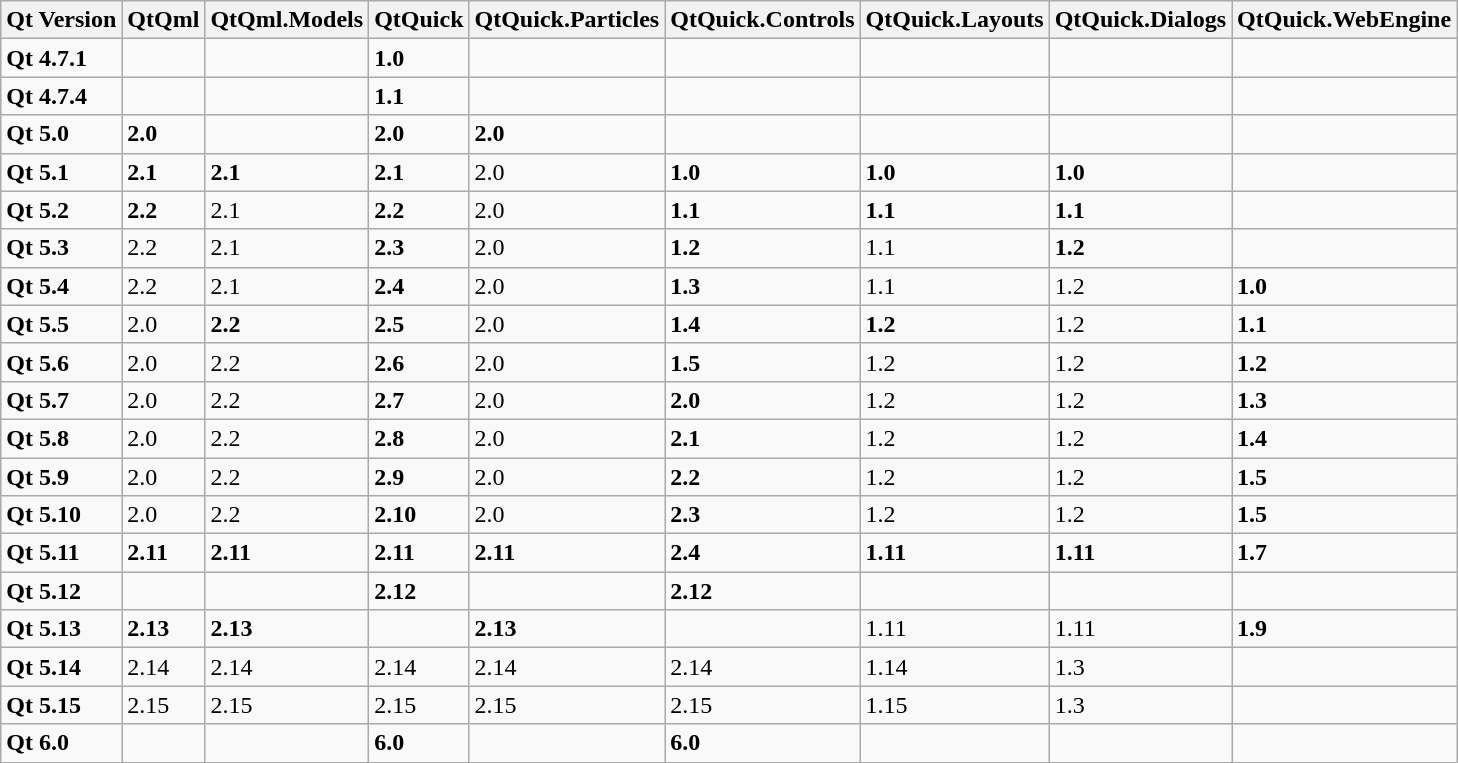<table class="wikitable">
<tr>
<th>Qt Version</th>
<th>QtQml</th>
<th>QtQml.Models</th>
<th>QtQuick</th>
<th>QtQuick.Particles</th>
<th>QtQuick.Controls</th>
<th>QtQuick.Layouts</th>
<th>QtQuick.Dialogs</th>
<th>QtQuick.WebEngine</th>
</tr>
<tr>
<td><strong>Qt 4.7.1</strong></td>
<td></td>
<td></td>
<td><strong>1.0</strong></td>
<td></td>
<td></td>
<td></td>
<td></td>
<td></td>
</tr>
<tr>
<td><strong>Qt 4.7.4</strong></td>
<td></td>
<td></td>
<td><strong>1.1</strong></td>
<td></td>
<td></td>
<td></td>
<td></td>
<td></td>
</tr>
<tr>
<td><strong>Qt 5.0</strong></td>
<td><strong>2.0</strong></td>
<td></td>
<td><strong>2.0</strong></td>
<td><strong>2.0</strong></td>
<td></td>
<td></td>
<td></td>
<td></td>
</tr>
<tr>
<td><strong>Qt 5.1</strong></td>
<td><strong>2.1</strong></td>
<td><strong>2.1</strong></td>
<td><strong>2.1</strong></td>
<td>2.0</td>
<td><strong>1.0</strong></td>
<td><strong>1.0</strong></td>
<td><strong>1.0</strong></td>
<td></td>
</tr>
<tr>
<td><strong>Qt 5.2</strong></td>
<td><strong>2.2</strong></td>
<td>2.1</td>
<td><strong>2.2</strong></td>
<td>2.0</td>
<td><strong>1.1</strong></td>
<td><strong>1.1</strong></td>
<td><strong>1.1</strong></td>
<td></td>
</tr>
<tr>
<td><strong>Qt 5.3</strong></td>
<td>2.2</td>
<td>2.1</td>
<td><strong>2.3</strong></td>
<td>2.0</td>
<td><strong>1.2</strong></td>
<td>1.1</td>
<td><strong>1.2</strong></td>
<td></td>
</tr>
<tr>
<td><strong>Qt 5.4</strong></td>
<td>2.2</td>
<td>2.1</td>
<td><strong>2.4</strong></td>
<td>2.0</td>
<td><strong>1.3</strong></td>
<td>1.1</td>
<td>1.2</td>
<td><strong>1.0</strong></td>
</tr>
<tr>
<td><strong>Qt 5.5</strong></td>
<td>2.0</td>
<td><strong>2.2</strong></td>
<td><strong>2.5</strong></td>
<td>2.0</td>
<td><strong>1.4</strong></td>
<td><strong>1.2</strong></td>
<td>1.2</td>
<td><strong>1.1</strong></td>
</tr>
<tr>
<td><strong>Qt 5.6</strong></td>
<td>2.0</td>
<td>2.2</td>
<td><strong>2.6</strong></td>
<td>2.0</td>
<td><strong>1.5</strong></td>
<td>1.2</td>
<td>1.2</td>
<td><strong>1.2</strong></td>
</tr>
<tr>
<td><strong>Qt 5.7</strong></td>
<td>2.0</td>
<td>2.2</td>
<td><strong>2.7</strong></td>
<td>2.0</td>
<td><strong>2.0</strong></td>
<td>1.2</td>
<td>1.2</td>
<td><strong>1.3</strong></td>
</tr>
<tr>
<td><strong>Qt 5.8</strong></td>
<td>2.0</td>
<td>2.2</td>
<td><strong>2.8</strong></td>
<td>2.0</td>
<td><strong>2.1</strong></td>
<td>1.2</td>
<td>1.2</td>
<td><strong>1.4</strong></td>
</tr>
<tr>
<td><strong>Qt 5.9</strong></td>
<td>2.0</td>
<td>2.2</td>
<td><strong>2.9</strong></td>
<td>2.0</td>
<td><strong>2.2</strong></td>
<td>1.2</td>
<td>1.2</td>
<td><strong>1.5</strong></td>
</tr>
<tr>
<td><strong>Qt 5.10</strong></td>
<td>2.0</td>
<td>2.2</td>
<td><strong>2.10</strong></td>
<td>2.0</td>
<td><strong>2.3</strong></td>
<td>1.2</td>
<td>1.2</td>
<td><strong>1.5</strong></td>
</tr>
<tr>
<td><strong>Qt 5.11</strong></td>
<td><strong>2.11</strong></td>
<td><strong>2.11</strong></td>
<td><strong>2.11</strong></td>
<td><strong>2.11</strong></td>
<td><strong>2.4</strong></td>
<td><strong>1.11</strong></td>
<td><strong>1.11</strong></td>
<td><strong>1.7</strong></td>
</tr>
<tr>
<td><strong>Qt 5.12</strong></td>
<td></td>
<td></td>
<td><strong>2.12</strong></td>
<td></td>
<td><strong>2.12</strong></td>
<td></td>
<td></td>
<td></td>
</tr>
<tr>
<td><strong>Qt 5.13</strong></td>
<td><strong>2.13</strong></td>
<td><strong>2.13</strong></td>
<td></td>
<td><strong>2.13</strong></td>
<td></td>
<td>1.11</td>
<td>1.11</td>
<td><strong>1.9</strong></td>
</tr>
<tr>
<td><strong>Qt 5.14</strong></td>
<td>2.14</td>
<td>2.14</td>
<td>2.14</td>
<td>2.14</td>
<td>2.14</td>
<td>1.14</td>
<td>1.3</td>
<td></td>
</tr>
<tr>
<td><strong>Qt 5.15</strong></td>
<td>2.15</td>
<td>2.15</td>
<td>2.15</td>
<td>2.15</td>
<td>2.15</td>
<td>1.15</td>
<td>1.3</td>
<td></td>
</tr>
<tr>
<td><strong>Qt 6.0</strong></td>
<td></td>
<td></td>
<td><strong>6.0</strong></td>
<td></td>
<td><strong>6.0</strong></td>
<td></td>
<td></td>
<td></td>
</tr>
</table>
